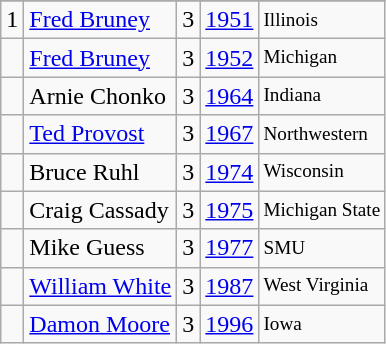<table class="wikitable">
<tr>
</tr>
<tr>
<td>1</td>
<td><a href='#'>Fred Bruney</a></td>
<td>3</td>
<td><a href='#'>1951</a></td>
<td style="font-size:80%;">Illinois</td>
</tr>
<tr>
<td></td>
<td><a href='#'>Fred Bruney</a></td>
<td>3</td>
<td><a href='#'>1952</a></td>
<td style="font-size:80%;">Michigan</td>
</tr>
<tr>
<td></td>
<td>Arnie Chonko</td>
<td>3</td>
<td><a href='#'>1964</a></td>
<td style="font-size:80%;">Indiana</td>
</tr>
<tr>
<td></td>
<td><a href='#'>Ted Provost</a></td>
<td>3</td>
<td><a href='#'>1967</a></td>
<td style="font-size:80%;">Northwestern</td>
</tr>
<tr>
<td></td>
<td>Bruce Ruhl</td>
<td>3</td>
<td><a href='#'>1974</a></td>
<td style="font-size:80%;">Wisconsin</td>
</tr>
<tr>
<td></td>
<td>Craig Cassady</td>
<td>3</td>
<td><a href='#'>1975</a></td>
<td style="font-size:80%;">Michigan State</td>
</tr>
<tr>
<td></td>
<td>Mike Guess</td>
<td>3</td>
<td><a href='#'>1977</a></td>
<td style="font-size:80%;">SMU</td>
</tr>
<tr>
<td></td>
<td><a href='#'>William White</a></td>
<td>3</td>
<td><a href='#'>1987</a></td>
<td style="font-size:80%;">West Virginia</td>
</tr>
<tr>
<td></td>
<td><a href='#'>Damon Moore</a></td>
<td>3</td>
<td><a href='#'>1996</a></td>
<td style="font-size:80%;">Iowa</td>
</tr>
</table>
